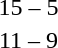<table style="text-align:center">
<tr>
<th width=200></th>
<th width=100></th>
<th width=200></th>
</tr>
<tr>
<td align=right><strong></strong></td>
<td>15 – 5</td>
<td align=left></td>
</tr>
<tr>
<td align=right><strong></strong></td>
<td>11 – 9</td>
<td align=left></td>
</tr>
</table>
